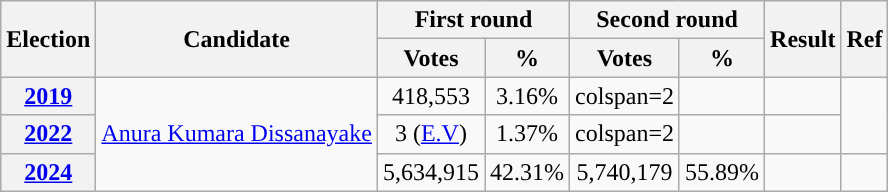<table class="wikitable">
<tr>
<th rowspan="2" style="background-color:">Election</th>
<th rowspan="2" style="background-color:">Candidate</th>
<th colspan="2" style="background-color:">First round</th>
<th colspan="2" style="background-color:">Second round</th>
<th rowspan="2" style="background-color:">Result</th>
<th rowspan="2" style="background-color:">Ref</th>
</tr>
<tr>
<th style="background-color:">Votes</th>
<th style="background-color:">%</th>
<th style="background-color:">Votes</th>
<th style="background-color:">%</th>
</tr>
<tr>
<th><a href='#'>2019</a></th>
<td rowspan="3"><a href='#'>Anura Kumara Dissanayake</a></td>
<td align="center">418,553</td>
<td align="center">3.16%</td>
<td>colspan=2 </td>
<td></td>
<td></td>
</tr>
<tr>
<th><a href='#'>2022</a></th>
<td align="center">3 (<a href='#'>E.V</a>)</td>
<td align="center">1.37%</td>
<td>colspan=2 </td>
<td></td>
<td></td>
</tr>
<tr>
<th><a href='#'>2024</a></th>
<td align="center">5,634,915</td>
<td align="center">42.31%</td>
<td align="center">5,740,179</td>
<td align="center">55.89%</td>
<td></td>
<td></td>
</tr>
</table>
